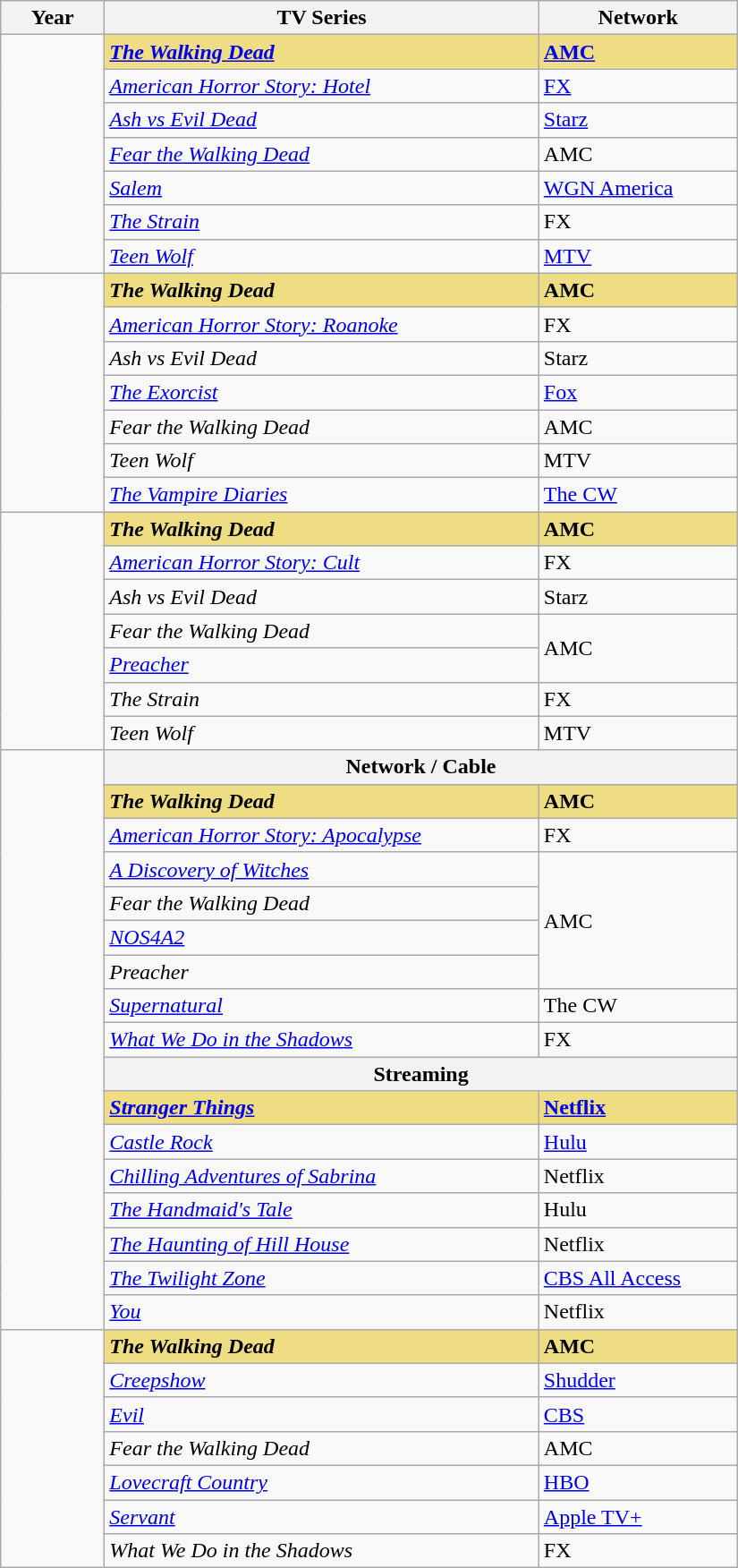<table class="wikitable" width="550px" border="1" cellpadding="5" cellspacing="0" align="centre">
<tr>
<th width="70px">Year</th>
<th>TV Series</th>
<th>Network</th>
</tr>
<tr>
<td rowspan="7"></td>
<td style="background:#EEDD82"><strong><em><a href='#'>The Walking Dead</a></em></strong></td>
<td style="background:#EEDD82"><strong><a href='#'>AMC</a></strong></td>
</tr>
<tr>
<td><em><a href='#'>American Horror Story: Hotel</a></em></td>
<td><a href='#'>FX</a></td>
</tr>
<tr>
<td><em><a href='#'>Ash vs Evil Dead</a></em></td>
<td><a href='#'>Starz</a></td>
</tr>
<tr>
<td><em><a href='#'>Fear the Walking Dead</a></em></td>
<td>AMC</td>
</tr>
<tr>
<td><em><a href='#'>Salem</a></em></td>
<td><a href='#'>WGN America</a></td>
</tr>
<tr>
<td><em><a href='#'>The Strain</a></em></td>
<td>FX</td>
</tr>
<tr>
<td><em><a href='#'>Teen Wolf</a></em></td>
<td><a href='#'>MTV</a></td>
</tr>
<tr>
<td rowspan="7"></td>
<td style="background:#EEDD82"><strong><em>The Walking Dead</em></strong></td>
<td style="background:#EEDD82"><strong>AMC</strong></td>
</tr>
<tr>
<td><em><a href='#'>American Horror Story: Roanoke</a></em></td>
<td>FX</td>
</tr>
<tr>
<td><em>Ash vs Evil Dead</em></td>
<td>Starz</td>
</tr>
<tr>
<td><em><a href='#'>The Exorcist</a></em></td>
<td><a href='#'>Fox</a></td>
</tr>
<tr>
<td><em>Fear the Walking Dead</em></td>
<td>AMC</td>
</tr>
<tr>
<td><em>Teen Wolf</em></td>
<td>MTV</td>
</tr>
<tr>
<td><em><a href='#'>The Vampire Diaries</a></em></td>
<td><a href='#'>The CW</a></td>
</tr>
<tr>
<td rowspan="7"></td>
<td style="background:#EEDD82"><strong><em>The Walking Dead</em></strong></td>
<td style="background:#EEDD82"><strong>AMC</strong></td>
</tr>
<tr>
<td><em><a href='#'>American Horror Story: Cult</a></em></td>
<td>FX</td>
</tr>
<tr>
<td><em>Ash vs Evil Dead</em></td>
<td>Starz</td>
</tr>
<tr>
<td><em>Fear the Walking Dead</em></td>
<td rowspan="2">AMC</td>
</tr>
<tr>
<td><em><a href='#'>Preacher</a></em></td>
</tr>
<tr>
<td><em>The Strain</em></td>
<td>FX</td>
</tr>
<tr>
<td><em>Teen Wolf</em></td>
<td>MTV</td>
</tr>
<tr>
<td rowspan="17"></td>
<th colspan="2">Network / Cable</th>
</tr>
<tr>
<td style="background:#EEDD82"><strong><em>The Walking Dead</em></strong></td>
<td style="background:#EEDD82"><strong>AMC</strong></td>
</tr>
<tr>
<td><em><a href='#'>American Horror Story: Apocalypse</a></em></td>
<td>FX</td>
</tr>
<tr>
<td><em><a href='#'>A Discovery of Witches</a></em></td>
<td rowspan="4">AMC</td>
</tr>
<tr>
<td><em>Fear the Walking Dead</em></td>
</tr>
<tr>
<td><em><a href='#'>NOS4A2</a></em></td>
</tr>
<tr>
<td><em>Preacher</em></td>
</tr>
<tr>
<td><em><a href='#'>Supernatural</a></em></td>
<td>The CW</td>
</tr>
<tr>
<td><em><a href='#'>What We Do in the Shadows</a></em></td>
<td>FX</td>
</tr>
<tr>
<th colspan="2">Streaming</th>
</tr>
<tr>
<td style="background:#EEDD82"><strong><em><a href='#'>Stranger Things</a></em></strong></td>
<td style="background:#EEDD82"><strong><a href='#'>Netflix</a></strong></td>
</tr>
<tr>
<td><em><a href='#'>Castle Rock</a></em></td>
<td><a href='#'>Hulu</a></td>
</tr>
<tr>
<td><em><a href='#'>Chilling Adventures of Sabrina</a></em></td>
<td>Netflix</td>
</tr>
<tr>
<td><em><a href='#'>The Handmaid's Tale</a></em></td>
<td>Hulu</td>
</tr>
<tr>
<td><em><a href='#'>The Haunting of Hill House</a></em></td>
<td>Netflix</td>
</tr>
<tr>
<td><em><a href='#'>The Twilight Zone</a></em></td>
<td><a href='#'>CBS All Access</a></td>
</tr>
<tr>
<td><em><a href='#'>You</a></em></td>
<td>Netflix</td>
</tr>
<tr>
<td rowspan="7"></td>
<td style="background:#EEDD82"><strong><em>The Walking Dead</em></strong></td>
<td style="background:#EEDD82"><strong>AMC</strong></td>
</tr>
<tr>
<td><em><a href='#'>Creepshow</a></em></td>
<td><a href='#'>Shudder</a></td>
</tr>
<tr>
<td><em><a href='#'>Evil</a></em></td>
<td><a href='#'>CBS</a></td>
</tr>
<tr>
<td><em>Fear the Walking Dead</em></td>
<td>AMC</td>
</tr>
<tr>
<td><em><a href='#'>Lovecraft Country</a></em></td>
<td><a href='#'>HBO</a></td>
</tr>
<tr>
<td><em><a href='#'>Servant</a></em></td>
<td><a href='#'>Apple TV+</a></td>
</tr>
<tr>
<td><em>What We Do in the Shadows</em></td>
<td>FX</td>
</tr>
</table>
